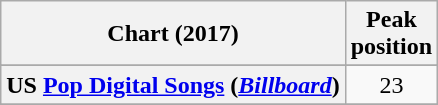<table class="wikitable sortable plainrowheaders" style="text-align:center">
<tr>
<th scope="col">Chart (2017)</th>
<th scope="col">Peak<br> position</th>
</tr>
<tr>
</tr>
<tr>
</tr>
<tr>
<th scope="row">US <a href='#'>Pop Digital Songs</a> (<a href='#'><em>Billboard</em></a>)</th>
<td>23</td>
</tr>
<tr>
</tr>
</table>
